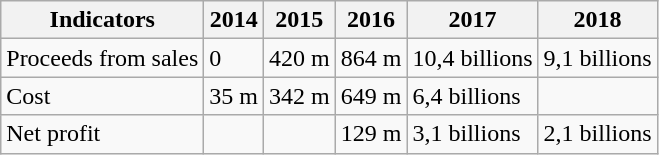<table class="wikitable">
<tr>
<th>Indicators</th>
<th>2014</th>
<th>2015</th>
<th>2016</th>
<th>2017</th>
<th>2018</th>
</tr>
<tr>
<td>Proceeds from sales</td>
<td>0</td>
<td>420 m</td>
<td>864 m</td>
<td>10,4 billions</td>
<td>9,1 billions</td>
</tr>
<tr>
<td>Cost</td>
<td>35 m</td>
<td>342 m</td>
<td>649 m</td>
<td>6,4 billions</td>
<td></td>
</tr>
<tr>
<td>Net profit</td>
<td></td>
<td></td>
<td>129 m</td>
<td>3,1 billions</td>
<td>2,1 billions</td>
</tr>
</table>
